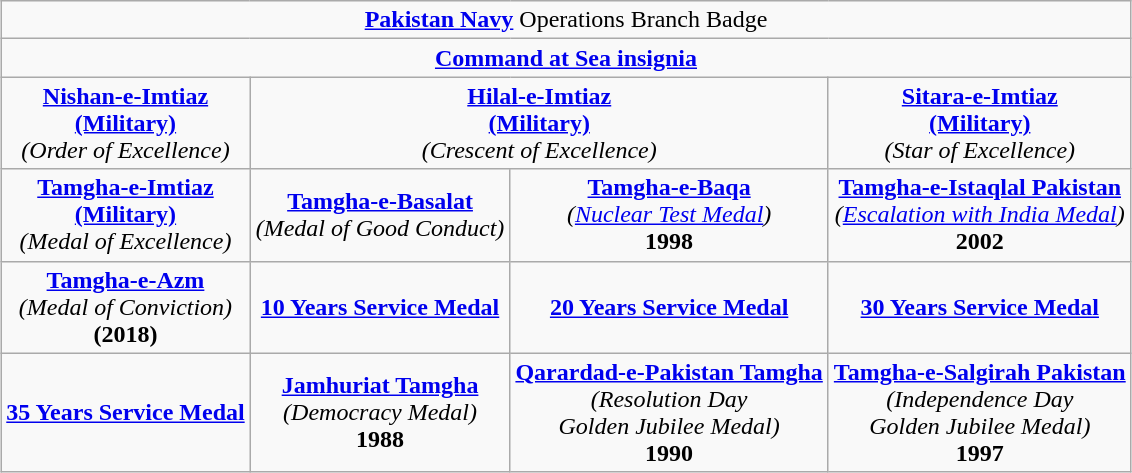<table class="wikitable" style="margin:1em auto; text-align:center;">
<tr>
<td colspan="4"><strong><a href='#'>Pakistan Navy</a></strong> Operations Branch Badge</td>
</tr>
<tr>
<td colspan="4"><strong><a href='#'>Command at Sea insignia</a></strong></td>
</tr>
<tr>
<td><strong><a href='#'>Nishan-e-Imtiaz</a></strong><br><strong><a href='#'>(Military)</a></strong><br><em>(Order of Excellence)</em></td>
<td colspan="2"><strong><a href='#'>Hilal-e-Imtiaz</a></strong><br><strong><a href='#'>(Military)</a></strong><br><em>(Crescent of Excellence)</em></td>
<td colspan="2"><strong><a href='#'>Sitara-e-Imtiaz</a></strong><br><strong><a href='#'>(Military)</a></strong><br><em>(Star of Excellence)</em></td>
</tr>
<tr>
<td><strong><a href='#'>Tamgha-e-Imtiaz</a></strong><br><strong><a href='#'>(Military)</a></strong><br><em>(Medal of Excellence)</em></td>
<td><strong><a href='#'>Tamgha-e-Basalat</a></strong><br><em>(Medal of Good Conduct)</em></td>
<td><strong><a href='#'>Tamgha-e-Baqa</a></strong><br><em>(<a href='#'>Nuclear Test Medal</a>)</em><br><strong>1998</strong></td>
<td><strong><a href='#'>Tamgha-e-Istaqlal Pakistan</a></strong><br><em>(<a href='#'>Escalation with India Medal</a>)</em><br><strong>2002</strong></td>
</tr>
<tr>
<td><strong><a href='#'>Tamgha-e-Azm</a></strong><br><em>(Medal of Conviction)</em><br><strong>(2018)</strong></td>
<td><strong><a href='#'>10 Years Service Medal</a></strong></td>
<td><strong><a href='#'>20 Years Service Medal</a></strong></td>
<td><strong><a href='#'>30 Years Service Medal</a></strong></td>
</tr>
<tr>
<td><strong><a href='#'>35 Years Service Medal</a></strong></td>
<td><strong><a href='#'>Jamhuriat Tamgha</a></strong><br><em>(Democracy Medal)</em><br><strong>1988</strong></td>
<td><strong><a href='#'>Qarardad-e-Pakistan Tamgha</a></strong><br><em>(Resolution Day</em><br><em>Golden Jubilee Medal)</em><br><strong>1990</strong></td>
<td><strong><a href='#'>Tamgha-e-Salgirah Pakistan</a></strong><br><em>(Independence Day</em><br><em>Golden Jubilee Medal)</em><br><strong>1997</strong></td>
</tr>
</table>
